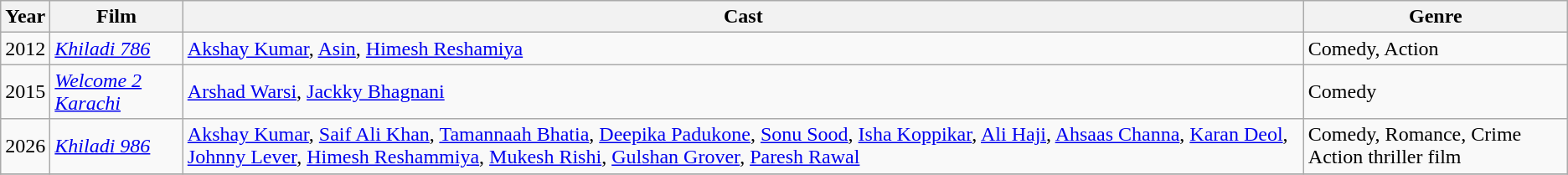<table class="wikitable">
<tr>
<th>Year</th>
<th>Film</th>
<th>Cast</th>
<th>Genre</th>
</tr>
<tr>
<td>2012</td>
<td><em><a href='#'>Khiladi 786</a></em></td>
<td><a href='#'>Akshay Kumar</a>, <a href='#'>Asin</a>, <a href='#'>Himesh Reshamiya</a></td>
<td>Comedy, Action</td>
</tr>
<tr>
<td>2015</td>
<td><em><a href='#'>Welcome 2 Karachi</a></em></td>
<td><a href='#'>Arshad Warsi</a>, <a href='#'>Jackky Bhagnani</a></td>
<td>Comedy</td>
</tr>
<tr>
<td>2026</td>
<td><em><a href='#'>Khiladi 986</a></em></td>
<td><a href='#'>Akshay Kumar</a>, <a href='#'>Saif Ali Khan</a>, <a href='#'>Tamannaah Bhatia</a>, <a href='#'>Deepika Padukone</a>, <a href='#'>Sonu Sood</a>, <a href='#'>Isha Koppikar</a>, <a href='#'>Ali Haji</a>, <a href='#'>Ahsaas Channa</a>, <a href='#'>Karan Deol</a>, <a href='#'>Johnny Lever</a>, <a href='#'>Himesh Reshammiya</a>, <a href='#'>Mukesh Rishi</a>, <a href='#'>Gulshan Grover</a>, <a href='#'>Paresh Rawal</a></td>
<td>Comedy, Romance, Crime Action thriller film</td>
</tr>
<tr>
</tr>
</table>
